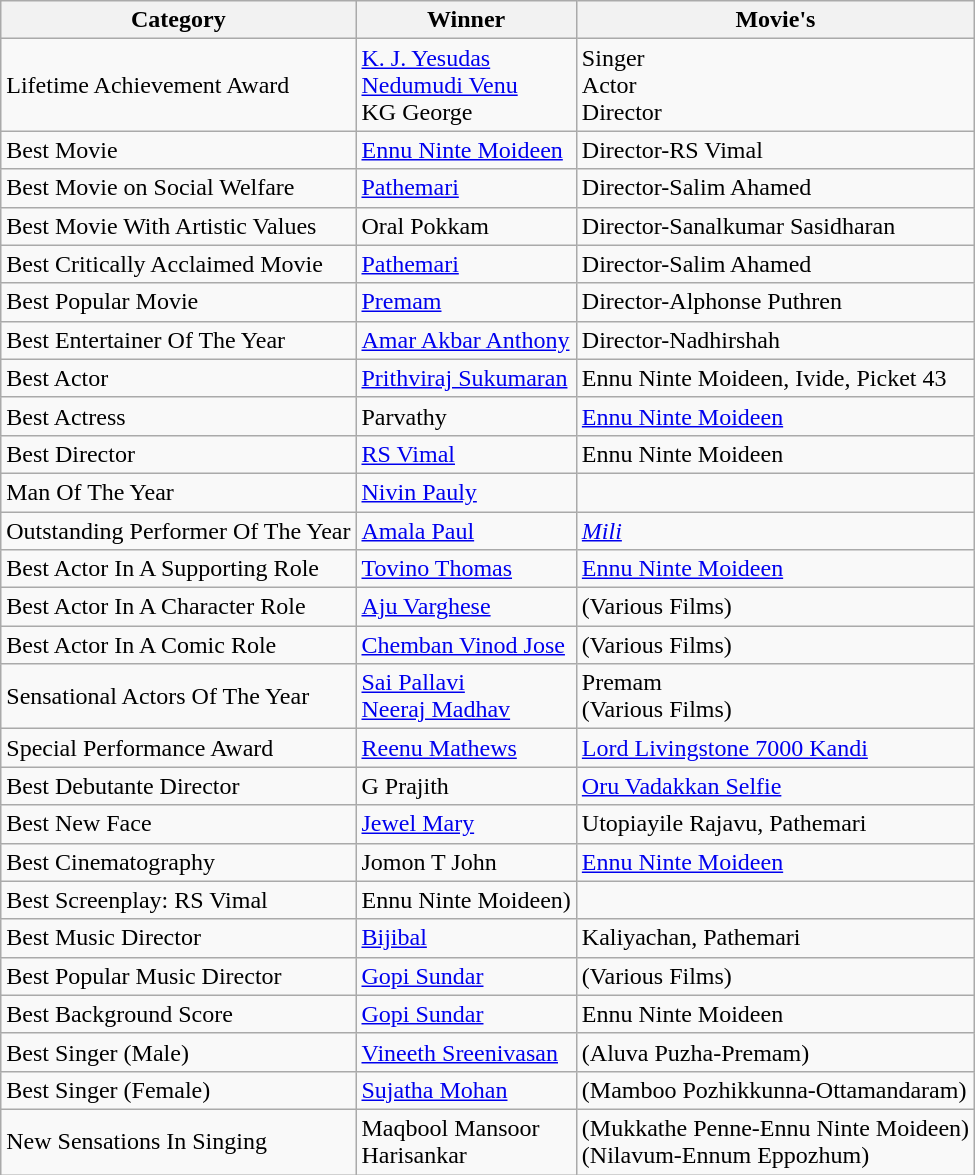<table class="wikitable">
<tr>
<th>Category</th>
<th>Winner</th>
<th>Movie's</th>
</tr>
<tr>
<td>Lifetime Achievement Award</td>
<td><a href='#'>K. J. Yesudas</a><br> <a href='#'>Nedumudi Venu</a> <br> KG George</td>
<td>Singer<br>Actor<br>Director</td>
</tr>
<tr>
<td>Best Movie</td>
<td><a href='#'>Ennu Ninte Moideen</a></td>
<td>Director-RS Vimal</td>
</tr>
<tr>
<td>Best Movie on Social Welfare</td>
<td><a href='#'>Pathemari</a></td>
<td>Director-Salim Ahamed</td>
</tr>
<tr>
<td>Best Movie With Artistic Values</td>
<td>Oral Pokkam</td>
<td>Director-Sanalkumar Sasidharan</td>
</tr>
<tr>
<td>Best Critically Acclaimed Movie</td>
<td><a href='#'>Pathemari</a></td>
<td>Director-Salim Ahamed</td>
</tr>
<tr>
<td>Best Popular Movie</td>
<td><a href='#'>Premam</a></td>
<td>Director-Alphonse Puthren</td>
</tr>
<tr>
<td>Best Entertainer Of The Year</td>
<td><a href='#'>Amar Akbar Anthony</a></td>
<td>Director-Nadhirshah</td>
</tr>
<tr>
<td>Best Actor</td>
<td><a href='#'>Prithviraj Sukumaran</a></td>
<td>Ennu Ninte Moideen, Ivide, Picket 43</td>
</tr>
<tr>
<td>Best Actress</td>
<td>Parvathy</td>
<td><a href='#'>Ennu Ninte Moideen</a></td>
</tr>
<tr>
<td>Best Director</td>
<td><a href='#'>RS Vimal</a></td>
<td>Ennu Ninte Moideen</td>
</tr>
<tr>
<td>Man Of The Year</td>
<td><a href='#'>Nivin Pauly</a></td>
<td></td>
</tr>
<tr>
<td>Outstanding Performer Of The Year</td>
<td><a href='#'>Amala Paul</a></td>
<td><em><a href='#'>Mili</a></em></td>
</tr>
<tr>
<td>Best Actor In A Supporting Role</td>
<td><a href='#'>Tovino Thomas</a></td>
<td><a href='#'>Ennu Ninte Moideen</a></td>
</tr>
<tr>
<td>Best Actor In A Character Role</td>
<td><a href='#'>Aju Varghese</a></td>
<td>(Various Films)</td>
</tr>
<tr>
<td>Best Actor In A Comic Role</td>
<td><a href='#'>Chemban Vinod Jose</a></td>
<td>(Various Films)</td>
</tr>
<tr>
<td>Sensational Actors Of The Year</td>
<td><a href='#'>Sai Pallavi</a> <br> <a href='#'>Neeraj Madhav</a></td>
<td>Premam<br> (Various Films)</td>
</tr>
<tr>
<td>Special Performance Award</td>
<td><a href='#'>Reenu Mathews</a></td>
<td><a href='#'>Lord Livingstone 7000 Kandi</a></td>
</tr>
<tr>
<td>Best Debutante Director</td>
<td>G Prajith</td>
<td><a href='#'>Oru Vadakkan Selfie</a></td>
</tr>
<tr>
<td>Best New Face</td>
<td><a href='#'>Jewel Mary</a></td>
<td>Utopiayile Rajavu, Pathemari</td>
</tr>
<tr>
<td>Best Cinematography</td>
<td>Jomon T John</td>
<td><a href='#'>Ennu Ninte Moideen</a></td>
</tr>
<tr>
<td>Best Screenplay: RS Vimal</td>
<td>Ennu Ninte Moideen)</td>
</tr>
<tr>
<td>Best Music Director</td>
<td><a href='#'>Bijibal</a></td>
<td>Kaliyachan, Pathemari</td>
</tr>
<tr>
<td>Best Popular Music Director</td>
<td><a href='#'>Gopi Sundar</a></td>
<td>(Various Films)</td>
</tr>
<tr>
<td>Best Background Score</td>
<td><a href='#'>Gopi Sundar</a></td>
<td>Ennu Ninte Moideen</td>
</tr>
<tr>
<td>Best Singer (Male)</td>
<td><a href='#'>Vineeth Sreenivasan</a></td>
<td>(Aluva Puzha-Premam)</td>
</tr>
<tr>
<td>Best Singer (Female)</td>
<td><a href='#'>Sujatha Mohan</a></td>
<td>(Mamboo Pozhikkunna-Ottamandaram)</td>
</tr>
<tr>
<td>New Sensations In Singing</td>
<td>Maqbool Mansoor<br> Harisankar</td>
<td>(Mukkathe Penne-Ennu Ninte Moideen) <br>(Nilavum-Ennum Eppozhum)</td>
</tr>
</table>
